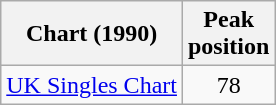<table class="wikitable sortable">
<tr>
<th>Chart (1990)</th>
<th>Peak<br>position</th>
</tr>
<tr>
<td align="left"><a href='#'>UK Singles Chart</a></td>
<td style="text-align:center;">78</td>
</tr>
</table>
